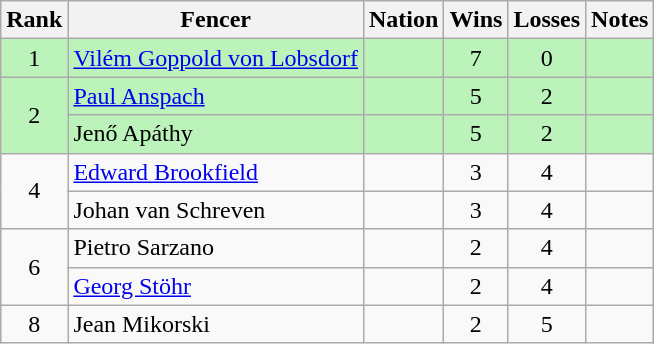<table class="wikitable sortable" style="text-align:center">
<tr>
<th>Rank</th>
<th>Fencer</th>
<th>Nation</th>
<th>Wins</th>
<th>Losses</th>
<th>Notes</th>
</tr>
<tr bgcolor=bbf3bb>
<td>1</td>
<td align=left><a href='#'>Vilém Goppold von Lobsdorf</a></td>
<td align=left></td>
<td>7</td>
<td>0</td>
<td></td>
</tr>
<tr bgcolor=bbf3bb>
<td rowspan=2>2</td>
<td align=left><a href='#'>Paul Anspach</a></td>
<td align=left></td>
<td>5</td>
<td>2</td>
<td></td>
</tr>
<tr bgcolor=bbf3bb>
<td align=left>Jenő Apáthy</td>
<td align=left></td>
<td>5</td>
<td>2</td>
<td></td>
</tr>
<tr>
<td rowspan=2>4</td>
<td align=left><a href='#'>Edward Brookfield</a></td>
<td align=left></td>
<td>3</td>
<td>4</td>
<td></td>
</tr>
<tr>
<td align=left>Johan van Schreven</td>
<td align=left></td>
<td>3</td>
<td>4</td>
<td></td>
</tr>
<tr>
<td rowspan=2>6</td>
<td align=left>Pietro Sarzano</td>
<td align=left></td>
<td>2</td>
<td>4</td>
<td></td>
</tr>
<tr>
<td align=left><a href='#'>Georg Stöhr</a></td>
<td align=left></td>
<td>2</td>
<td>4</td>
<td></td>
</tr>
<tr>
<td>8</td>
<td align=left>Jean Mikorski</td>
<td align=left></td>
<td>2</td>
<td>5</td>
<td></td>
</tr>
</table>
